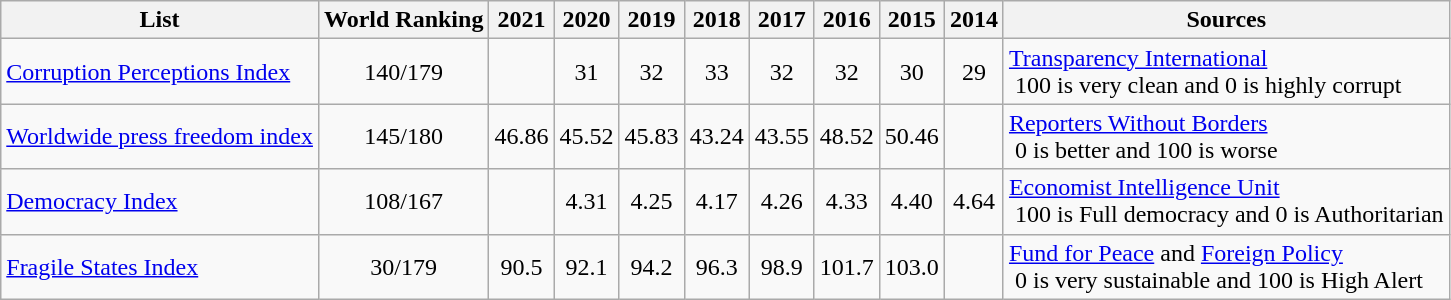<table class="wikitable">
<tr>
<th>List</th>
<th>World Ranking</th>
<th>2021</th>
<th>2020</th>
<th>2019</th>
<th>2018</th>
<th>2017</th>
<th>2016</th>
<th>2015</th>
<th>2014</th>
<th>Sources</th>
</tr>
<tr>
<td><a href='#'>Corruption Perceptions Index</a></td>
<td style="text-align:center"> 140/179</td>
<td style="text-align:center"></td>
<td style="text-align:center"> 31</td>
<td style="text-align:center"> 32</td>
<td style="text-align:center"> 33</td>
<td style="text-align:center"> 32</td>
<td style="text-align:center"> 32</td>
<td style="text-align:center"> 30</td>
<td style="text-align:center"> 29</td>
<td><a href='#'>Transparency International</a><br> 100 is very clean and 0 is highly corrupt</td>
</tr>
<tr>
<td><a href='#'>Worldwide press freedom index</a></td>
<td style="text-align:center"> 145/180<br></td>
<td style="text-align:center">46.86</td>
<td style="text-align:center">45.52</td>
<td style="text-align:center"> 45.83</td>
<td style="text-align:center"> 43.24</td>
<td style="text-align:center"> 43.55</td>
<td style="text-align:center"> 48.52</td>
<td style="text-align:center"> 50.46</td>
<td style="text-align:center"></td>
<td><a href='#'>Reporters Without Borders</a><br> 0 is better and 100 is worse</td>
</tr>
<tr>
<td><a href='#'>Democracy Index</a></td>
<td style="text-align:center"> 108/167</td>
<td style="text-align:center"></td>
<td style="text-align:center"> 4.31</td>
<td style="text-align:center"> 4.25</td>
<td style="text-align:center"> 4.17</td>
<td style="text-align:center"> 4.26</td>
<td style="text-align:center"> 4.33</td>
<td style="text-align:center"> 4.40</td>
<td style="text-align:center"> 4.64</td>
<td><a href='#'>Economist Intelligence Unit</a><br> 100 is Full democracy and 0 is Authoritarian</td>
</tr>
<tr>
<td><a href='#'>Fragile States Index</a></td>
<td style="text-align:center"> 30/179</td>
<td style="text-align:center"> 90.5</td>
<td style="text-align:center"> 92.1</td>
<td style="text-align:center"> 94.2</td>
<td style="text-align:center"> 96.3</td>
<td style="text-align:center"> 98.9</td>
<td style="text-align:center"> 101.7</td>
<td style="text-align:center"> 103.0</td>
<td style="text-align:center"></td>
<td><a href='#'>Fund for Peace</a> and <a href='#'>Foreign Policy</a><br> 0 is very sustainable and 100 is High Alert</td>
</tr>
</table>
